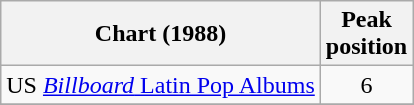<table class="wikitable">
<tr>
<th align="left">Chart (1988)</th>
<th align="left">Peak<br>position</th>
</tr>
<tr>
<td align="left">US <a href='#'><em>Billboard</em> Latin Pop Albums</a></td>
<td align="center">6</td>
</tr>
<tr>
</tr>
</table>
